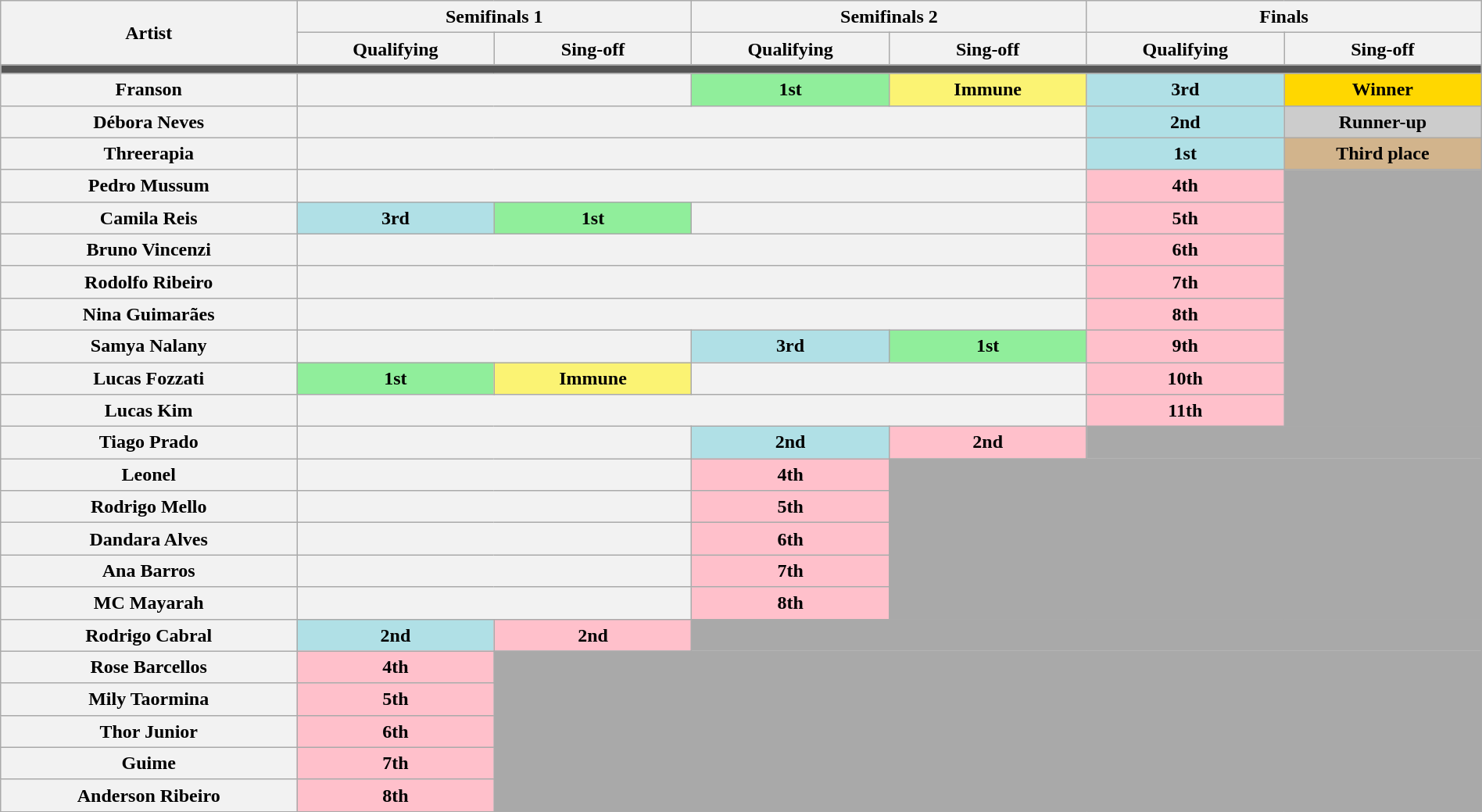<table class="wikitable" style="margin:1em auto; text-align:center; line-height:20px; width:100%">
<tr>
<th scope="col" width="15%" rowspan=2>Artist</th>
<th scope="col" width="20%" colspan=2>Semifinals 1</th>
<th scope="col" width="20%" colspan=2>Semifinals 2</th>
<th scope="col" width="20%" colspan=2>Finals</th>
</tr>
<tr>
<th scope="col" width="10%">Qualifying</th>
<th scope="col" width="10%">Sing-off</th>
<th scope="col" width="10%">Qualifying</th>
<th scope="col" width="10%">Sing-off</th>
<th scope="col" width="10%">Qualifying</th>
<th scope="col" width="10%">Sing-off</th>
</tr>
<tr>
<td colspan=7 bgcolor=555555></td>
</tr>
<tr>
<th>Franson</th>
<th colspan=2></th>
<td bgcolor=90EE9B><strong>1st</strong><br></td>
<td bgcolor=FBF373><strong>Immune</strong></td>
<td bgcolor=B0E0E6><strong>3rd</strong><br></td>
<td bgcolor=FFD700><strong>Winner</strong><br></td>
</tr>
<tr>
<th>Débora Neves</th>
<th colspan=4></th>
<td bgcolor=B0E0E6><strong>2nd</strong><br></td>
<td bgcolor=CCCCCC><strong>Runner-up</strong><br></td>
</tr>
<tr>
<th>Threerapia</th>
<th colspan=4></th>
<td bgcolor=B0E0E6><strong>1st</strong><br></td>
<td bgcolor=D2B48C><strong>Third place</strong><br></td>
</tr>
<tr>
<th>Pedro Mussum</th>
<th colspan=4></th>
<td bgcolor=FFC0CB><strong>4th</strong><br></td>
<td bgcolor=A9A9A9 rowspan=8></td>
</tr>
<tr>
<th>Camila Reis</th>
<td bgcolor=B0E0E6><strong>3rd</strong><br></td>
<td bgcolor=90EE9B><strong>1st</strong><br></td>
<th colspan=2></th>
<td bgcolor=FFC0CB><strong>5th</strong><br></td>
</tr>
<tr>
<th>Bruno Vincenzi</th>
<th colspan=4></th>
<td bgcolor=FFC0CB><strong>6th</strong><br></td>
</tr>
<tr>
<th>Rodolfo Ribeiro</th>
<th colspan=4></th>
<td bgcolor=FFC0CB><strong>7th</strong><br></td>
</tr>
<tr>
<th>Nina Guimarães</th>
<th colspan=4></th>
<td bgcolor=FFC0CB><strong>8th</strong><br></td>
</tr>
<tr>
<th>Samya Nalany</th>
<th colspan=2></th>
<td bgcolor=B0E0E6><strong>3rd</strong><br></td>
<td bgcolor=90EE9B><strong>1st</strong><br></td>
<td bgcolor=FFC0CB><strong>9th</strong><br></td>
</tr>
<tr>
<th>Lucas Fozzati</th>
<td bgcolor=90EE9B><strong>1st</strong><br></td>
<td bgcolor=FBF373><strong>Immune</strong></td>
<th colspan=2></th>
<td bgcolor=FFC0CB><strong>10th</strong><br></td>
</tr>
<tr>
<th>Lucas Kim</th>
<th colspan=4></th>
<td bgcolor=FFC0CB><strong>11th</strong><br></td>
</tr>
<tr>
<th>Tiago Prado</th>
<th colspan=2></th>
<td bgcolor=B0E0E6><strong>2nd</strong><br></td>
<td bgcolor=FFC0CB><strong>2nd</strong><br></td>
<td bgcolor=A9A9A9 rowspan=1 colspan=2></td>
</tr>
<tr>
<th>Leonel</th>
<th colspan=2></th>
<td bgcolor=FFC0CB><strong>4th</strong><br></td>
<td bgcolor=A9A9A9 rowspan=5 colspan=3></td>
</tr>
<tr>
<th>Rodrigo Mello</th>
<th colspan=2></th>
<td bgcolor=FFC0CB><strong>5th</strong><br></td>
</tr>
<tr>
<th>Dandara Alves</th>
<th colspan=2></th>
<td bgcolor=FFC0CB><strong>6th</strong><br></td>
</tr>
<tr>
<th>Ana Barros</th>
<th colspan=2></th>
<td bgcolor=FFC0CB><strong>7th</strong><br></td>
</tr>
<tr>
<th>MC Mayarah</th>
<th colspan=2></th>
<td bgcolor=FFC0CB><strong>8th</strong><br></td>
</tr>
<tr>
<th>Rodrigo Cabral</th>
<td bgcolor=B0E0E6><strong>2nd</strong><br></td>
<td bgcolor=FFC0CB><strong>2nd</strong><br></td>
<td bgcolor=A9A9A9 rowspan=1 colspan=4></td>
</tr>
<tr>
<th>Rose Barcellos</th>
<td bgcolor=FFC0CB><strong>4th</strong><br></td>
<td bgcolor=A9A9A9 rowspan=5 colspan=5></td>
</tr>
<tr>
<th>Mily Taormina</th>
<td bgcolor=FFC0CB><strong>5th</strong><br></td>
</tr>
<tr>
<th>Thor Junior</th>
<td bgcolor=FFC0CB><strong>6th</strong><br></td>
</tr>
<tr>
<th>Guime</th>
<td bgcolor=FFC0CB><strong>7th</strong><br></td>
</tr>
<tr>
<th>Anderson Ribeiro</th>
<td bgcolor=FFC0CB><strong>8th</strong><br></td>
</tr>
<tr>
</tr>
</table>
